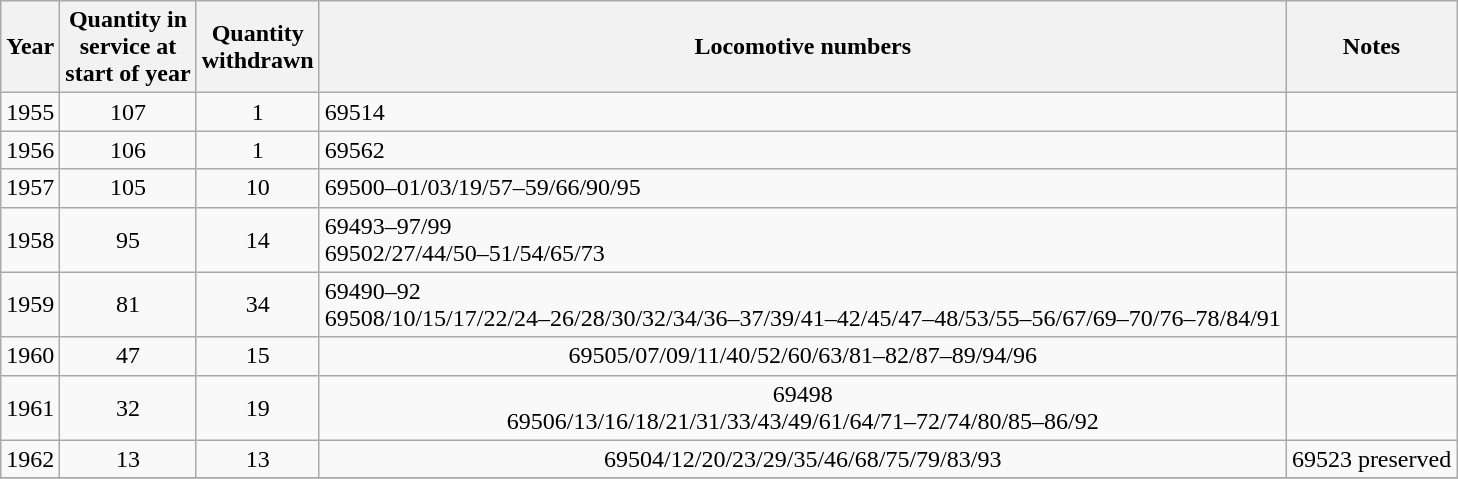<table class="wikitable" style=text-align:center>
<tr>
<th>Year</th>
<th>Quantity in<br>service at<br>start of year</th>
<th>Quantity<br>withdrawn</th>
<th>Locomotive numbers</th>
<th>Notes</th>
</tr>
<tr>
<td>1955</td>
<td>107</td>
<td>1</td>
<td align=left>69514</td>
<td align=left></td>
</tr>
<tr>
<td>1956</td>
<td>106</td>
<td>1</td>
<td align=left>69562</td>
<td align=left></td>
</tr>
<tr>
<td>1957</td>
<td>105</td>
<td>10</td>
<td align=left>69500–01/03/19/57–59/66/90/95</td>
<td align=left></td>
</tr>
<tr>
<td>1958</td>
<td>95</td>
<td>14</td>
<td align=left>69493–97/99<br>69502/27/44/50–51/54/65/73</td>
<td align=left></td>
</tr>
<tr>
<td>1959</td>
<td>81</td>
<td>34</td>
<td align=left>69490–92<br>69508/10/15/17/22/24–26/28/30/32/34/36–37/39/41–42/45/47–48/53/55–56/67/69–70/76–78/84/91</td>
<td align=left></td>
</tr>
<tr>
<td>1960</td>
<td>47</td>
<td>15</td>
<td>69505/07/09/11/40/52/60/63/81–82/87–89/94/96</td>
<td align=left></td>
</tr>
<tr>
<td>1961</td>
<td>32</td>
<td>19</td>
<td>69498<br>69506/13/16/18/21/31/33/43/49/61/64/71–72/74/80/85–86/92</td>
<td align=left></td>
</tr>
<tr>
<td>1962</td>
<td>13</td>
<td>13</td>
<td>69504/12/20/23/29/35/46/68/75/79/83/93</td>
<td align=left>69523 preserved</td>
</tr>
<tr>
</tr>
</table>
